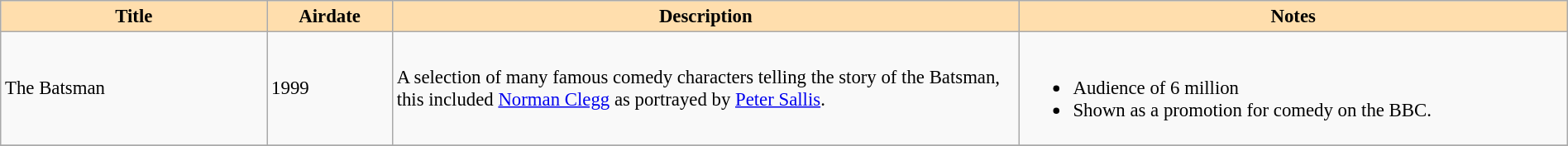<table class="wikitable" width=100% border=1 style="font-size: 95%">
<tr>
<th style="background:#ffdead" width=17%>Title</th>
<th style="background:#ffdead" width=8%>Airdate</th>
<th style="background:#ffdead" width=40%>Description</th>
<th style="background:#ffdead" width=35%>Notes</th>
</tr>
<tr>
<td>The Batsman</td>
<td>1999</td>
<td>A selection of many famous comedy characters telling the story of the Batsman, this included <a href='#'>Norman Clegg</a> as portrayed by <a href='#'>Peter Sallis</a>.</td>
<td><br><ul><li>Audience of 6 million</li><li>Shown as a promotion for comedy on the BBC.</li></ul></td>
</tr>
<tr>
</tr>
</table>
